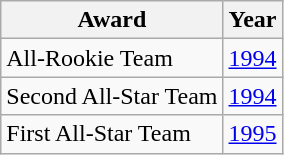<table class="wikitable" border="1">
<tr>
<th>Award</th>
<th>Year</th>
</tr>
<tr>
<td>All-Rookie Team</td>
<td><a href='#'>1994</a></td>
</tr>
<tr>
<td>Second All-Star Team</td>
<td><a href='#'>1994</a></td>
</tr>
<tr>
<td>First All-Star Team</td>
<td><a href='#'>1995</a></td>
</tr>
</table>
